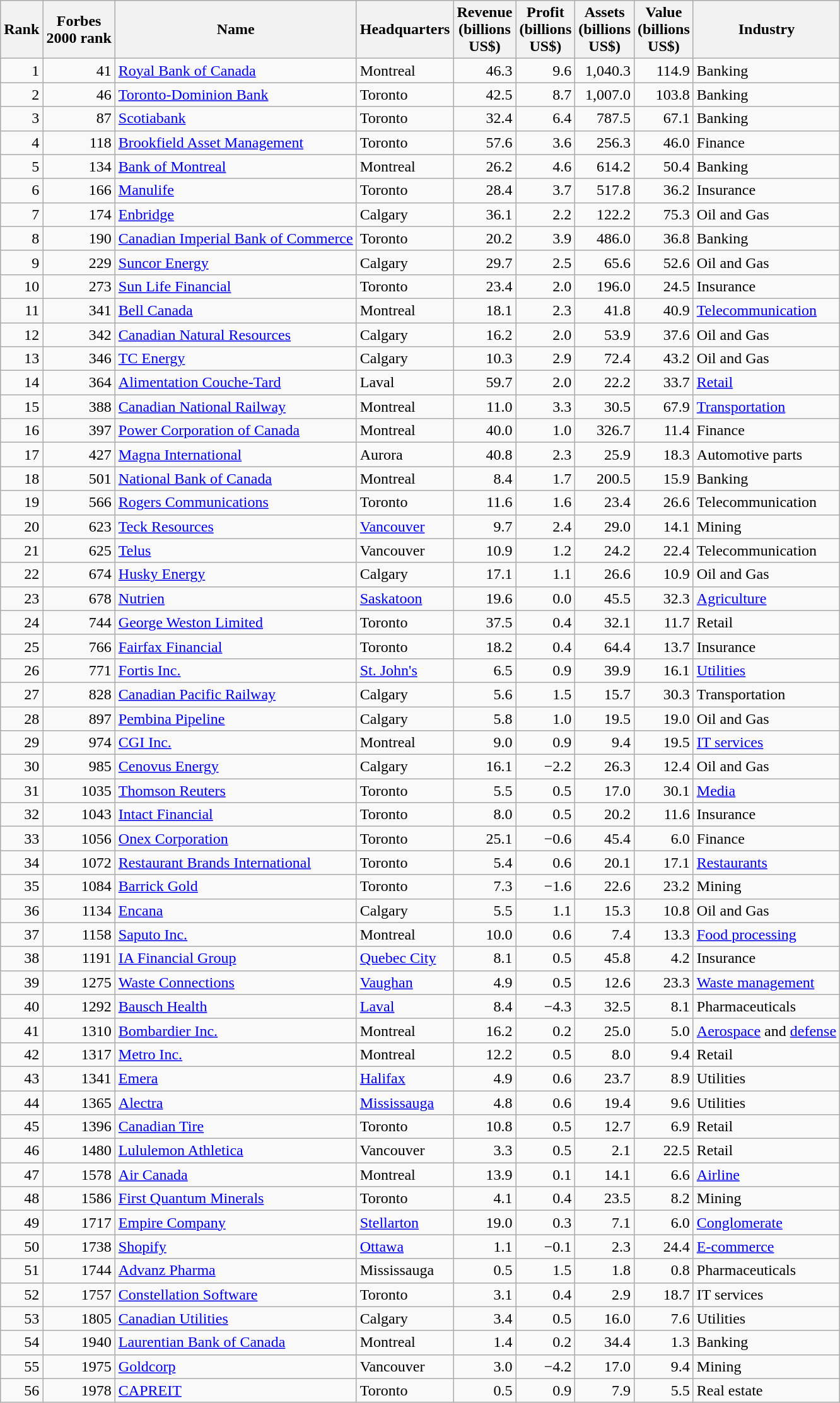<table class="wikitable sortable" style="text-align:right;">
<tr>
<th align="center">Rank</th>
<th align="center">Forbes <br>2000 rank</th>
<th align="center">Name</th>
<th align="center">Headquarters</th>
<th align="center">Revenue<br>(billions <br>US$)</th>
<th align="center">Profit<br>(billions <br>US$)</th>
<th align="center">Assets<br>(billions <br>US$)</th>
<th align="center">Value<br>(billions <br>US$)</th>
<th align="center">Industry</th>
</tr>
<tr>
<td>1</td>
<td>41</td>
<td align="left"><a href='#'>Royal Bank of Canada</a></td>
<td align="left">Montreal</td>
<td>46.3</td>
<td>9.6</td>
<td>1,040.3</td>
<td>114.9</td>
<td align="left">Banking</td>
</tr>
<tr>
<td>2</td>
<td>46</td>
<td align="left"><a href='#'>Toronto-Dominion Bank</a></td>
<td align="left">Toronto</td>
<td>42.5</td>
<td>8.7</td>
<td>1,007.0</td>
<td>103.8</td>
<td align="left">Banking</td>
</tr>
<tr>
<td>3</td>
<td>87</td>
<td align="left"><a href='#'>Scotiabank</a></td>
<td align="left">Toronto</td>
<td>32.4</td>
<td>6.4</td>
<td>787.5</td>
<td>67.1</td>
<td align="left">Banking</td>
</tr>
<tr>
<td>4</td>
<td>118</td>
<td align="left"><a href='#'>Brookfield Asset Management</a></td>
<td align="left">Toronto</td>
<td>57.6</td>
<td>3.6</td>
<td>256.3</td>
<td>46.0</td>
<td align="left">Finance</td>
</tr>
<tr>
<td>5</td>
<td>134</td>
<td align="left"><a href='#'>Bank of Montreal</a></td>
<td align="left">Montreal</td>
<td>26.2</td>
<td>4.6</td>
<td>614.2</td>
<td>50.4</td>
<td align="left">Banking</td>
</tr>
<tr>
<td>6</td>
<td>166</td>
<td align="left"><a href='#'>Manulife</a></td>
<td align="left">Toronto</td>
<td>28.4</td>
<td>3.7</td>
<td>517.8</td>
<td>36.2</td>
<td align="left">Insurance</td>
</tr>
<tr>
<td>7</td>
<td>174</td>
<td align="left"><a href='#'>Enbridge</a></td>
<td align="left">Calgary</td>
<td>36.1</td>
<td>2.2</td>
<td>122.2</td>
<td>75.3</td>
<td align="left">Oil and Gas</td>
</tr>
<tr>
<td>8</td>
<td>190</td>
<td align="left"><a href='#'>Canadian Imperial Bank of Commerce</a></td>
<td align="left">Toronto</td>
<td>20.2</td>
<td>3.9</td>
<td>486.0</td>
<td>36.8</td>
<td align="left">Banking</td>
</tr>
<tr>
<td>9</td>
<td>229</td>
<td align="left"><a href='#'>Suncor Energy</a></td>
<td align="left">Calgary</td>
<td>29.7</td>
<td>2.5</td>
<td>65.6</td>
<td>52.6</td>
<td align="left">Oil and Gas</td>
</tr>
<tr>
<td>10</td>
<td>273</td>
<td align="left"><a href='#'>Sun Life Financial</a></td>
<td align="left">Toronto</td>
<td>23.4</td>
<td>2.0</td>
<td>196.0</td>
<td>24.5</td>
<td align="left">Insurance</td>
</tr>
<tr>
<td>11</td>
<td>341</td>
<td align="left"><a href='#'>Bell Canada</a></td>
<td align="left">Montreal</td>
<td>18.1</td>
<td>2.3</td>
<td>41.8</td>
<td>40.9</td>
<td align="left"><a href='#'>Telecommunication</a></td>
</tr>
<tr>
<td>12</td>
<td>342</td>
<td align="left"><a href='#'>Canadian Natural Resources</a></td>
<td align="left">Calgary</td>
<td>16.2</td>
<td>2.0</td>
<td>53.9</td>
<td>37.6</td>
<td align="left">Oil and Gas</td>
</tr>
<tr>
<td>13</td>
<td>346</td>
<td align="left"><a href='#'>TC Energy</a></td>
<td align="left">Calgary</td>
<td>10.3</td>
<td>2.9</td>
<td>72.4</td>
<td>43.2</td>
<td align="left">Oil and Gas</td>
</tr>
<tr>
<td>14</td>
<td>364</td>
<td align="left"><a href='#'>Alimentation Couche-Tard</a></td>
<td align="left">Laval</td>
<td>59.7</td>
<td>2.0</td>
<td>22.2</td>
<td>33.7</td>
<td align="left"><a href='#'>Retail</a></td>
</tr>
<tr>
<td>15</td>
<td>388</td>
<td align="left"><a href='#'>Canadian National Railway</a></td>
<td align="left">Montreal</td>
<td>11.0</td>
<td>3.3</td>
<td>30.5</td>
<td>67.9</td>
<td align="left"><a href='#'>Transportation</a></td>
</tr>
<tr>
<td>16</td>
<td>397</td>
<td align="left"><a href='#'>Power Corporation of Canada</a></td>
<td align="left">Montreal</td>
<td>40.0</td>
<td>1.0</td>
<td>326.7</td>
<td>11.4</td>
<td align="left">Finance</td>
</tr>
<tr>
<td>17</td>
<td>427</td>
<td align="left"><a href='#'>Magna International</a></td>
<td align="left">Aurora</td>
<td>40.8</td>
<td>2.3</td>
<td>25.9</td>
<td>18.3</td>
<td align="left">Automotive parts</td>
</tr>
<tr>
<td>18</td>
<td>501</td>
<td align="left"><a href='#'>National Bank of Canada</a></td>
<td align="left">Montreal</td>
<td>8.4</td>
<td>1.7</td>
<td>200.5</td>
<td>15.9</td>
<td align="left">Banking</td>
</tr>
<tr>
<td>19</td>
<td>566</td>
<td align="left"><a href='#'>Rogers Communications</a></td>
<td align="left">Toronto</td>
<td>11.6</td>
<td>1.6</td>
<td>23.4</td>
<td>26.6</td>
<td align="left">Telecommunication</td>
</tr>
<tr>
<td>20</td>
<td>623</td>
<td align="left"><a href='#'>Teck Resources</a></td>
<td align="left"><a href='#'>Vancouver</a></td>
<td>9.7</td>
<td>2.4</td>
<td>29.0</td>
<td>14.1</td>
<td align="left">Mining</td>
</tr>
<tr>
<td>21</td>
<td>625</td>
<td align="left"><a href='#'>Telus</a></td>
<td align="left">Vancouver</td>
<td>10.9</td>
<td>1.2</td>
<td>24.2</td>
<td>22.4</td>
<td align="left">Telecommunication</td>
</tr>
<tr>
<td>22</td>
<td>674</td>
<td align="left"><a href='#'>Husky Energy</a></td>
<td align="left">Calgary</td>
<td>17.1</td>
<td>1.1</td>
<td>26.6</td>
<td>10.9</td>
<td align="left">Oil and Gas</td>
</tr>
<tr>
<td>23</td>
<td>678</td>
<td align="left"><a href='#'>Nutrien</a></td>
<td align="left"><a href='#'>Saskatoon</a></td>
<td>19.6</td>
<td>0.0</td>
<td>45.5</td>
<td>32.3</td>
<td align="left"><a href='#'>Agriculture</a></td>
</tr>
<tr>
<td>24</td>
<td>744</td>
<td align="left"><a href='#'>George Weston Limited</a></td>
<td align="left">Toronto</td>
<td>37.5</td>
<td>0.4</td>
<td>32.1</td>
<td>11.7</td>
<td align="left">Retail</td>
</tr>
<tr>
<td>25</td>
<td>766</td>
<td align="left"><a href='#'>Fairfax Financial</a></td>
<td align="left">Toronto</td>
<td>18.2</td>
<td>0.4</td>
<td>64.4</td>
<td>13.7</td>
<td align="left">Insurance</td>
</tr>
<tr>
<td>26</td>
<td>771</td>
<td align="left"><a href='#'>Fortis Inc.</a></td>
<td align="left"><a href='#'>St. John's</a></td>
<td>6.5</td>
<td>0.9</td>
<td>39.9</td>
<td>16.1</td>
<td align="left"><a href='#'>Utilities</a></td>
</tr>
<tr>
<td>27</td>
<td>828</td>
<td align="left"><a href='#'>Canadian Pacific Railway</a></td>
<td align="left">Calgary</td>
<td>5.6</td>
<td>1.5</td>
<td>15.7</td>
<td>30.3</td>
<td align="left">Transportation</td>
</tr>
<tr>
<td>28</td>
<td>897</td>
<td align="left"><a href='#'>Pembina Pipeline</a></td>
<td align="left">Calgary</td>
<td>5.8</td>
<td>1.0</td>
<td>19.5</td>
<td>19.0</td>
<td align="left">Oil and Gas</td>
</tr>
<tr>
<td>29</td>
<td>974</td>
<td align="left"><a href='#'>CGI Inc.</a></td>
<td align="left">Montreal</td>
<td>9.0</td>
<td>0.9</td>
<td>9.4</td>
<td>19.5</td>
<td align="left"><a href='#'>IT services</a></td>
</tr>
<tr>
<td>30</td>
<td>985</td>
<td align="left"><a href='#'>Cenovus Energy</a></td>
<td align="left">Calgary</td>
<td>16.1</td>
<td>−2.2</td>
<td>26.3</td>
<td>12.4</td>
<td align="left">Oil and Gas</td>
</tr>
<tr>
<td>31</td>
<td>1035</td>
<td align="left"><a href='#'>Thomson Reuters</a></td>
<td align="left">Toronto</td>
<td>5.5</td>
<td>0.5</td>
<td>17.0</td>
<td>30.1</td>
<td align="left"><a href='#'>Media</a></td>
</tr>
<tr>
<td>32</td>
<td>1043</td>
<td align="left"><a href='#'>Intact Financial</a></td>
<td align="left">Toronto</td>
<td>8.0</td>
<td>0.5</td>
<td>20.2</td>
<td>11.6</td>
<td align="left">Insurance</td>
</tr>
<tr>
<td>33</td>
<td>1056</td>
<td align="left"><a href='#'>Onex Corporation</a></td>
<td align="left">Toronto</td>
<td>25.1</td>
<td>−0.6</td>
<td>45.4</td>
<td>6.0</td>
<td align="left">Finance</td>
</tr>
<tr>
<td>34</td>
<td>1072</td>
<td align="left"><a href='#'>Restaurant Brands International</a></td>
<td align="left">Toronto</td>
<td>5.4</td>
<td>0.6</td>
<td>20.1</td>
<td>17.1</td>
<td align="left"><a href='#'>Restaurants</a></td>
</tr>
<tr>
<td>35</td>
<td>1084</td>
<td align="left"><a href='#'>Barrick Gold</a></td>
<td align="left">Toronto</td>
<td>7.3</td>
<td>−1.6</td>
<td>22.6</td>
<td>23.2</td>
<td align="left">Mining</td>
</tr>
<tr>
<td>36</td>
<td>1134</td>
<td align="left"><a href='#'>Encana</a></td>
<td align="left">Calgary</td>
<td>5.5</td>
<td>1.1</td>
<td>15.3</td>
<td>10.8</td>
<td align="left">Oil and Gas</td>
</tr>
<tr>
<td>37</td>
<td>1158</td>
<td align="left"><a href='#'>Saputo Inc.</a></td>
<td align="left">Montreal</td>
<td>10.0</td>
<td>0.6</td>
<td>7.4</td>
<td>13.3</td>
<td align="left"><a href='#'>Food processing</a></td>
</tr>
<tr>
<td>38</td>
<td>1191</td>
<td align="left"><a href='#'>IA Financial Group</a></td>
<td align="left"><a href='#'>Quebec City</a></td>
<td>8.1</td>
<td>0.5</td>
<td>45.8</td>
<td>4.2</td>
<td align="left">Insurance</td>
</tr>
<tr>
<td>39</td>
<td>1275</td>
<td align="left"><a href='#'>Waste Connections</a></td>
<td align="left"><a href='#'>Vaughan</a></td>
<td>4.9</td>
<td>0.5</td>
<td>12.6</td>
<td>23.3</td>
<td align="left"><a href='#'>Waste management</a></td>
</tr>
<tr>
<td>40</td>
<td>1292</td>
<td align="left"><a href='#'>Bausch Health</a></td>
<td align="left"><a href='#'>Laval</a></td>
<td>8.4</td>
<td>−4.3</td>
<td>32.5</td>
<td>8.1</td>
<td align="left">Pharmaceuticals</td>
</tr>
<tr>
<td>41</td>
<td>1310</td>
<td align="left"><a href='#'>Bombardier Inc.</a></td>
<td align="left">Montreal</td>
<td>16.2</td>
<td>0.2</td>
<td>25.0</td>
<td>5.0</td>
<td align="left"><a href='#'>Aerospace</a> and <a href='#'>defense</a></td>
</tr>
<tr>
<td>42</td>
<td>1317</td>
<td align="left"><a href='#'>Metro Inc.</a></td>
<td align="left">Montreal</td>
<td>12.2</td>
<td>0.5</td>
<td>8.0</td>
<td>9.4</td>
<td align="left">Retail</td>
</tr>
<tr>
<td>43</td>
<td>1341</td>
<td align="left"><a href='#'>Emera</a></td>
<td align="left"><a href='#'>Halifax</a></td>
<td>4.9</td>
<td>0.6</td>
<td>23.7</td>
<td>8.9</td>
<td align="left">Utilities</td>
</tr>
<tr>
<td>44</td>
<td>1365</td>
<td align="left"><a href='#'>Alectra</a></td>
<td align="left"><a href='#'>Mississauga</a></td>
<td>4.8</td>
<td>0.6</td>
<td>19.4</td>
<td>9.6</td>
<td align="left">Utilities</td>
</tr>
<tr>
<td>45</td>
<td>1396</td>
<td align="left"><a href='#'>Canadian Tire</a></td>
<td align="left">Toronto</td>
<td>10.8</td>
<td>0.5</td>
<td>12.7</td>
<td>6.9</td>
<td align="left">Retail</td>
</tr>
<tr>
<td>46</td>
<td>1480</td>
<td align="left"><a href='#'>Lululemon Athletica</a></td>
<td align="left">Vancouver</td>
<td>3.3</td>
<td>0.5</td>
<td>2.1</td>
<td>22.5</td>
<td align="left">Retail</td>
</tr>
<tr>
<td>47</td>
<td>1578</td>
<td align="left"><a href='#'>Air Canada</a></td>
<td align="left">Montreal</td>
<td>13.9</td>
<td>0.1</td>
<td>14.1</td>
<td>6.6</td>
<td align="left"><a href='#'>Airline</a></td>
</tr>
<tr>
<td>48</td>
<td>1586</td>
<td align="left"><a href='#'>First Quantum Minerals</a></td>
<td align="left">Toronto</td>
<td>4.1</td>
<td>0.4</td>
<td>23.5</td>
<td>8.2</td>
<td align="left">Mining</td>
</tr>
<tr>
<td>49</td>
<td>1717</td>
<td align="left"><a href='#'>Empire Company</a></td>
<td align="left"><a href='#'>Stellarton</a></td>
<td>19.0</td>
<td>0.3</td>
<td>7.1</td>
<td>6.0</td>
<td align="left"><a href='#'>Conglomerate</a></td>
</tr>
<tr>
<td>50</td>
<td>1738</td>
<td align="left"><a href='#'>Shopify</a></td>
<td align="left"><a href='#'>Ottawa</a></td>
<td>1.1</td>
<td>−0.1</td>
<td>2.3</td>
<td>24.4</td>
<td align="left"><a href='#'>E-commerce</a></td>
</tr>
<tr>
<td>51</td>
<td>1744</td>
<td align="left"><a href='#'>Advanz Pharma</a></td>
<td align="left">Mississauga</td>
<td>0.5</td>
<td>1.5</td>
<td>1.8</td>
<td>0.8</td>
<td align="left">Pharmaceuticals</td>
</tr>
<tr>
<td>52</td>
<td>1757</td>
<td align="left"><a href='#'>Constellation Software</a></td>
<td align="left">Toronto</td>
<td>3.1</td>
<td>0.4</td>
<td>2.9</td>
<td>18.7</td>
<td align="left">IT services</td>
</tr>
<tr>
<td>53</td>
<td>1805</td>
<td align="left"><a href='#'>Canadian Utilities</a></td>
<td align="left">Calgary</td>
<td>3.4</td>
<td>0.5</td>
<td>16.0</td>
<td>7.6</td>
<td align="left">Utilities</td>
</tr>
<tr>
<td>54</td>
<td>1940</td>
<td align="left"><a href='#'>Laurentian Bank of Canada</a></td>
<td align="left">Montreal</td>
<td>1.4</td>
<td>0.2</td>
<td>34.4</td>
<td>1.3</td>
<td align="left">Banking</td>
</tr>
<tr>
<td>55</td>
<td>1975</td>
<td align="left"><a href='#'>Goldcorp</a></td>
<td align="left">Vancouver</td>
<td>3.0</td>
<td>−4.2</td>
<td>17.0</td>
<td>9.4</td>
<td align="left">Mining</td>
</tr>
<tr>
<td>56</td>
<td>1978</td>
<td align="left"><a href='#'>CAPREIT</a></td>
<td align="left">Toronto</td>
<td>0.5</td>
<td>0.9</td>
<td>7.9</td>
<td>5.5</td>
<td align="left">Real estate</td>
</tr>
</table>
